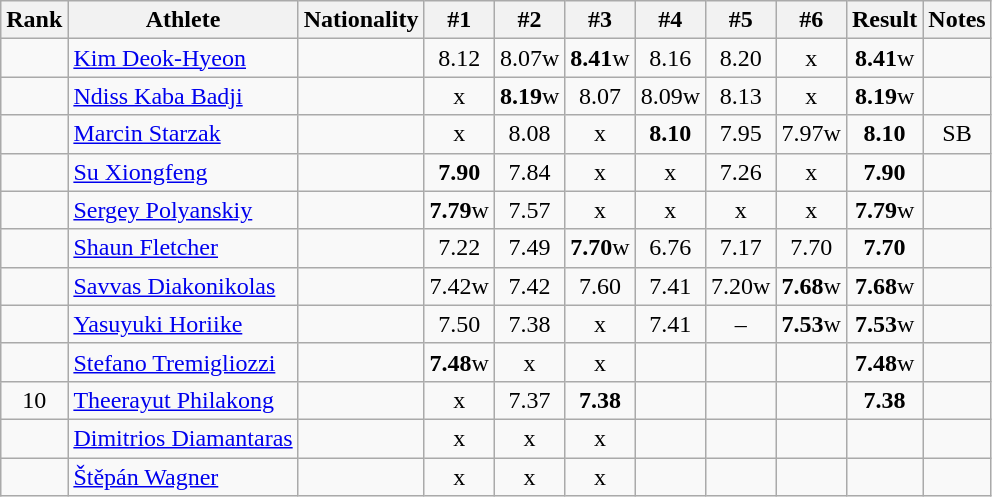<table class="wikitable sortable" style="text-align:center">
<tr>
<th>Rank</th>
<th>Athlete</th>
<th>Nationality</th>
<th>#1</th>
<th>#2</th>
<th>#3</th>
<th>#4</th>
<th>#5</th>
<th>#6</th>
<th>Result</th>
<th>Notes</th>
</tr>
<tr>
<td></td>
<td align="left"><a href='#'>Kim Deok-Hyeon</a></td>
<td align=left></td>
<td>8.12</td>
<td>8.07w</td>
<td><strong>8.41</strong>w</td>
<td>8.16</td>
<td>8.20</td>
<td>x</td>
<td><strong>8.41</strong>w</td>
<td></td>
</tr>
<tr>
<td></td>
<td align="left"><a href='#'>Ndiss Kaba Badji</a></td>
<td align=left></td>
<td>x</td>
<td><strong>8.19</strong>w</td>
<td>8.07</td>
<td>8.09w</td>
<td>8.13</td>
<td>x</td>
<td><strong>8.19</strong>w</td>
<td></td>
</tr>
<tr>
<td></td>
<td align="left"><a href='#'>Marcin Starzak</a></td>
<td align=left></td>
<td>x</td>
<td>8.08</td>
<td>x</td>
<td><strong>8.10</strong></td>
<td>7.95</td>
<td>7.97w</td>
<td><strong>8.10</strong></td>
<td>SB</td>
</tr>
<tr>
<td></td>
<td align="left"><a href='#'>Su Xiongfeng</a></td>
<td align=left></td>
<td><strong>7.90</strong></td>
<td>7.84</td>
<td>x</td>
<td>x</td>
<td>7.26</td>
<td>x</td>
<td><strong>7.90</strong></td>
<td></td>
</tr>
<tr>
<td></td>
<td align="left"><a href='#'>Sergey Polyanskiy</a></td>
<td align=left></td>
<td><strong>7.79</strong>w</td>
<td>7.57</td>
<td>x</td>
<td>x</td>
<td>x</td>
<td>x</td>
<td><strong>7.79</strong>w</td>
<td></td>
</tr>
<tr>
<td></td>
<td align="left"><a href='#'>Shaun Fletcher</a></td>
<td align=left></td>
<td>7.22</td>
<td>7.49</td>
<td><strong>7.70</strong>w</td>
<td>6.76</td>
<td>7.17</td>
<td>7.70</td>
<td><strong>7.70</strong></td>
<td></td>
</tr>
<tr>
<td></td>
<td align="left"><a href='#'>Savvas Diakonikolas</a></td>
<td align=left></td>
<td>7.42w</td>
<td>7.42</td>
<td>7.60</td>
<td>7.41</td>
<td>7.20w</td>
<td><strong>7.68</strong>w</td>
<td><strong>7.68</strong>w</td>
<td></td>
</tr>
<tr>
<td></td>
<td align="left"><a href='#'>Yasuyuki Horiike</a></td>
<td align=left></td>
<td>7.50</td>
<td>7.38</td>
<td>x</td>
<td>7.41</td>
<td>–</td>
<td><strong>7.53</strong>w</td>
<td><strong>7.53</strong>w</td>
<td></td>
</tr>
<tr>
<td></td>
<td align="left"><a href='#'>Stefano Tremigliozzi</a></td>
<td align=left></td>
<td><strong>7.48</strong>w</td>
<td>x</td>
<td>x</td>
<td></td>
<td></td>
<td></td>
<td><strong>7.48</strong>w</td>
<td></td>
</tr>
<tr>
<td>10</td>
<td align="left"><a href='#'>Theerayut Philakong</a></td>
<td align=left></td>
<td>x</td>
<td>7.37</td>
<td><strong>7.38</strong></td>
<td></td>
<td></td>
<td></td>
<td><strong>7.38</strong></td>
<td></td>
</tr>
<tr>
<td></td>
<td align="left"><a href='#'>Dimitrios Diamantaras</a></td>
<td align=left></td>
<td>x</td>
<td>x</td>
<td>x</td>
<td></td>
<td></td>
<td></td>
<td><strong></strong></td>
<td></td>
</tr>
<tr>
<td></td>
<td align="left"><a href='#'>Štěpán Wagner</a></td>
<td align=left></td>
<td>x</td>
<td>x</td>
<td>x</td>
<td></td>
<td></td>
<td></td>
<td><strong></strong></td>
<td></td>
</tr>
</table>
